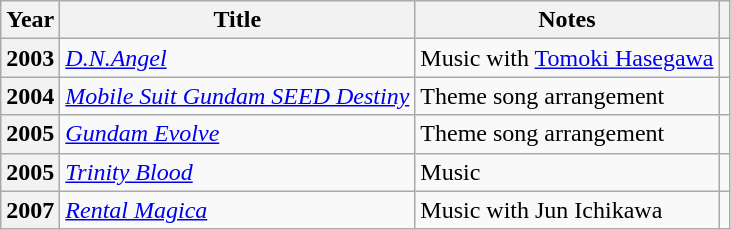<table class="wikitable sortable" width="auto">
<tr>
<th>Year</th>
<th>Title</th>
<th>Notes</th>
<th></th>
</tr>
<tr>
<th>2003</th>
<td><em><a href='#'>D.N.Angel</a></em></td>
<td>Music with <a href='#'>Tomoki Hasegawa</a></td>
<td></td>
</tr>
<tr>
<th>2004</th>
<td><em><a href='#'>Mobile Suit Gundam SEED Destiny</a></em></td>
<td>Theme song arrangement</td>
<td></td>
</tr>
<tr>
<th>2005</th>
<td><em><a href='#'>Gundam Evolve</a></em></td>
<td>Theme song arrangement</td>
<td></td>
</tr>
<tr>
<th>2005</th>
<td><em><a href='#'>Trinity Blood</a></em></td>
<td>Music</td>
<td></td>
</tr>
<tr>
<th>2007</th>
<td><em><a href='#'>Rental Magica</a></em></td>
<td>Music with Jun Ichikawa</td>
<td></td>
</tr>
</table>
